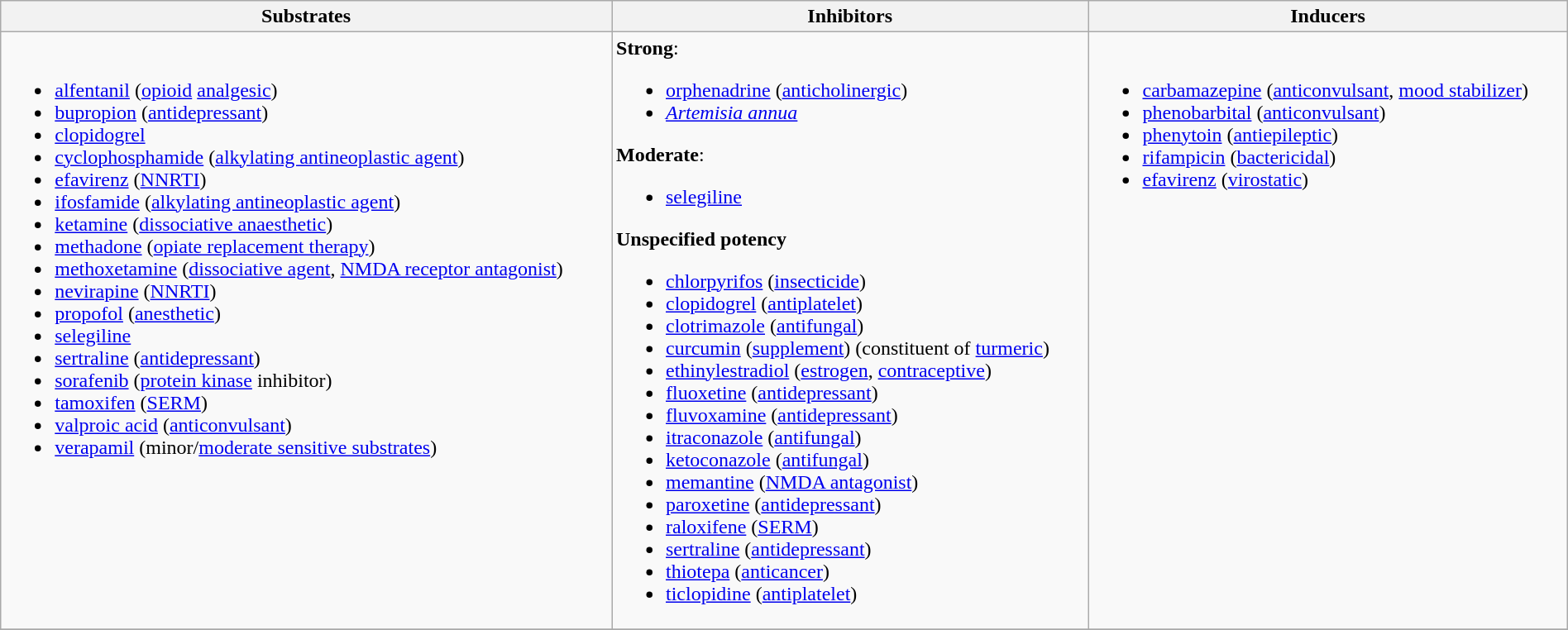<table class="wikitable" width=100%>
<tr>
<th>Substrates</th>
<th>Inhibitors</th>
<th>Inducers</th>
</tr>
<tr style="vertical-align: top;">
<td><br><ul><li><a href='#'>alfentanil</a> (<a href='#'>opioid</a> <a href='#'>analgesic</a>)</li><li><a href='#'>bupropion</a> (<a href='#'>antidepressant</a>)</li><li><a href='#'>clopidogrel</a></li><li><a href='#'>cyclophosphamide</a> (<a href='#'>alkylating antineoplastic agent</a>)</li><li><a href='#'>efavirenz</a> (<a href='#'>NNRTI</a>)</li><li><a href='#'>ifosfamide</a> (<a href='#'>alkylating antineoplastic agent</a>)</li><li><a href='#'>ketamine</a> (<a href='#'>dissociative anaesthetic</a>)</li><li><a href='#'>methadone</a> (<a href='#'>opiate replacement therapy</a>)</li><li><a href='#'>methoxetamine</a> (<a href='#'>dissociative agent</a>, <a href='#'>NMDA receptor antagonist</a>)</li><li><a href='#'>nevirapine</a> (<a href='#'>NNRTI</a>)</li><li><a href='#'>propofol</a> (<a href='#'>anesthetic</a>)</li><li><a href='#'>selegiline</a></li><li><a href='#'>sertraline</a> (<a href='#'>antidepressant</a>)</li><li><a href='#'>sorafenib</a> (<a href='#'>protein kinase</a> inhibitor)</li><li><a href='#'>tamoxifen</a> (<a href='#'>SERM</a>)</li><li><a href='#'>valproic acid</a> (<a href='#'>anticonvulsant</a>)</li><li><a href='#'>verapamil</a> (minor/<a href='#'>moderate sensitive substrates</a>)</li></ul></td>
<td><strong>Strong</strong>:<br><ul><li><a href='#'>orphenadrine</a> (<a href='#'>anticholinergic</a>)</li><li><em><a href='#'>Artemisia annua</a></em></li></ul><strong>Moderate</strong>:<ul><li><a href='#'>selegiline</a></li></ul><strong>Unspecified potency</strong><ul><li><a href='#'>chlorpyrifos</a> (<a href='#'>insecticide</a>)</li><li><a href='#'>clopidogrel</a> (<a href='#'>antiplatelet</a>)</li><li><a href='#'>clotrimazole</a> (<a href='#'>antifungal</a>)</li><li><a href='#'>curcumin</a> (<a href='#'>supplement</a>) (constituent of <a href='#'>turmeric</a>)</li><li><a href='#'>ethinylestradiol</a> (<a href='#'>estrogen</a>, <a href='#'>contraceptive</a>)</li><li><a href='#'>fluoxetine</a> (<a href='#'>antidepressant</a>)</li><li><a href='#'>fluvoxamine</a> (<a href='#'>antidepressant</a>)</li><li><a href='#'>itraconazole</a> (<a href='#'>antifungal</a>)</li><li><a href='#'>ketoconazole</a> (<a href='#'>antifungal</a>)</li><li><a href='#'>memantine</a> (<a href='#'>NMDA antagonist</a>)</li><li><a href='#'>paroxetine</a> (<a href='#'>antidepressant</a>)</li><li><a href='#'>raloxifene</a> (<a href='#'>SERM</a>)</li><li><a href='#'>sertraline</a> (<a href='#'>antidepressant</a>)</li><li><a href='#'>thiotepa</a> (<a href='#'>anticancer</a>)</li><li><a href='#'>ticlopidine</a> (<a href='#'>antiplatelet</a>)</li></ul></td>
<td><br><ul><li><a href='#'>carbamazepine</a> (<a href='#'>anticonvulsant</a>, <a href='#'>mood stabilizer</a>)</li><li><a href='#'>phenobarbital</a> (<a href='#'>anticonvulsant</a>)</li><li><a href='#'>phenytoin</a> (<a href='#'>antiepileptic</a>)</li><li><a href='#'>rifampicin</a> (<a href='#'>bactericidal</a>)</li><li><a href='#'>efavirenz</a> (<a href='#'>virostatic</a>)</li></ul></td>
</tr>
<tr>
</tr>
</table>
